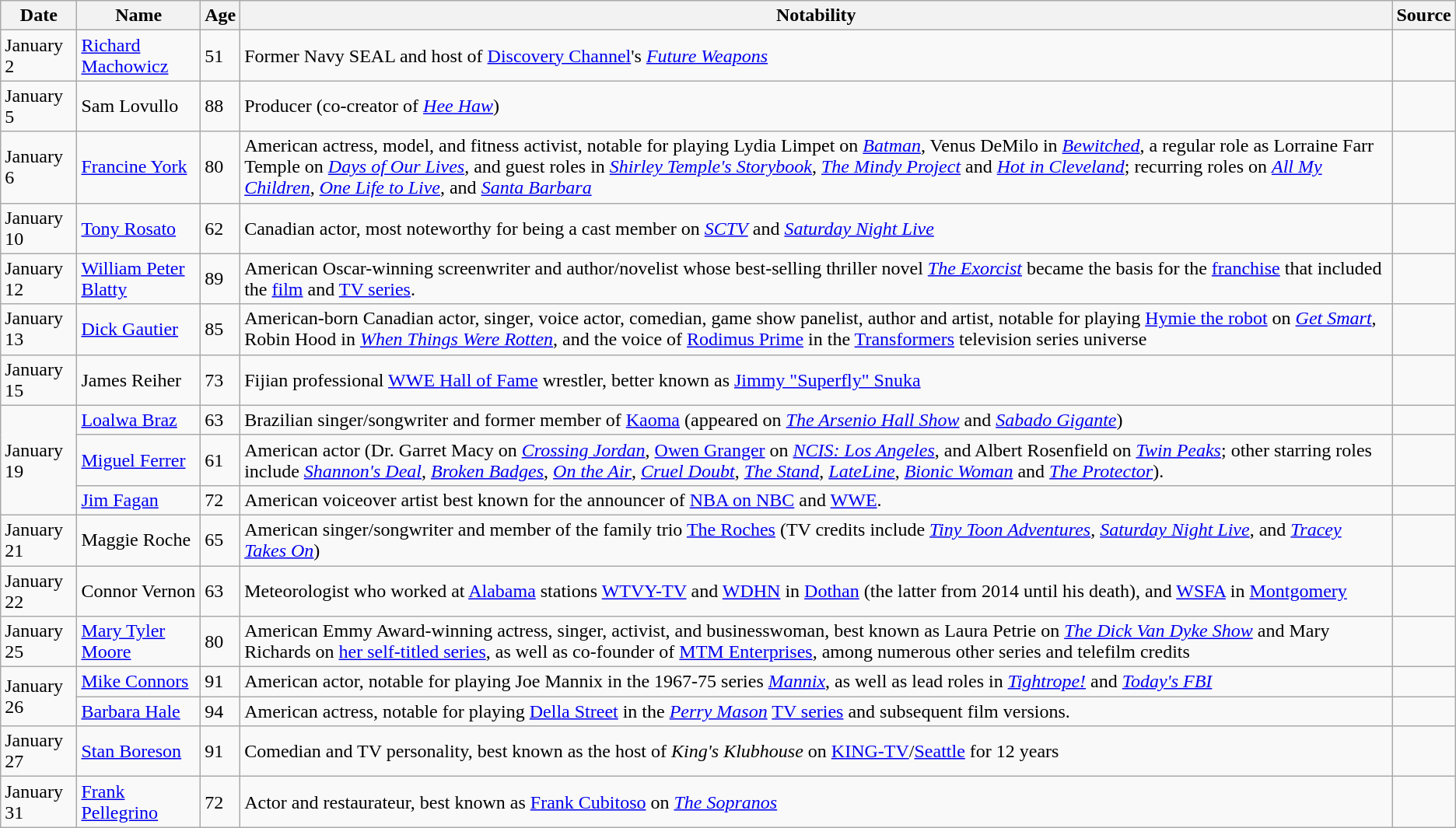<table class="wikitable sortable">
<tr ">
<th>Date</th>
<th>Name</th>
<th>Age</th>
<th class="unsortable">Notability</th>
<th class="unsortable">Source</th>
</tr>
<tr>
<td>January 2</td>
<td><a href='#'>Richard Machowicz</a></td>
<td>51</td>
<td>Former Navy SEAL and host of <a href='#'>Discovery Channel</a>'s <em><a href='#'>Future Weapons</a></em></td>
<td></td>
</tr>
<tr>
<td>January 5</td>
<td>Sam Lovullo</td>
<td>88</td>
<td>Producer (co-creator of <em><a href='#'>Hee Haw</a></em>)</td>
<td></td>
</tr>
<tr>
<td>January 6</td>
<td><a href='#'>Francine York</a></td>
<td>80</td>
<td>American actress, model, and fitness activist, notable for playing Lydia Limpet on <em><a href='#'>Batman</a></em>, Venus DeMilo in <em><a href='#'>Bewitched</a></em>, a regular role as Lorraine Farr Temple on <em><a href='#'>Days of Our Lives</a></em>, and guest roles in <em><a href='#'>Shirley Temple's Storybook</a></em>, <em><a href='#'>The Mindy Project</a></em> and <em><a href='#'>Hot in Cleveland</a></em>; recurring roles on <em><a href='#'>All My Children</a></em>, <em><a href='#'>One Life to Live</a></em>, and <em><a href='#'>Santa Barbara</a></em></td>
<td></td>
</tr>
<tr>
<td>January 10</td>
<td><a href='#'>Tony Rosato</a></td>
<td>62</td>
<td>Canadian actor, most noteworthy for being a cast member on <em><a href='#'>SCTV</a></em> and <em><a href='#'>Saturday Night Live</a></em></td>
<td></td>
</tr>
<tr>
<td>January 12</td>
<td><a href='#'>William Peter Blatty</a></td>
<td>89</td>
<td>American Oscar-winning screenwriter and author/novelist whose best-selling thriller novel <em><a href='#'>The Exorcist</a></em> became the basis for the <a href='#'>franchise</a> that included the <a href='#'>film</a> and <a href='#'>TV series</a>.</td>
<td></td>
</tr>
<tr>
<td>January 13</td>
<td><a href='#'>Dick Gautier</a></td>
<td>85</td>
<td>American-born Canadian actor, singer, voice actor, comedian, game show panelist, author and artist, notable for playing <a href='#'>Hymie the robot</a> on <em><a href='#'>Get Smart</a></em>, Robin Hood in <em><a href='#'>When Things Were Rotten</a></em>, and the voice of <a href='#'>Rodimus Prime</a> in the <a href='#'>Transformers</a> television series universe</td>
<td></td>
</tr>
<tr>
<td>January 15</td>
<td>James Reiher</td>
<td>73</td>
<td>Fijian professional <a href='#'>WWE Hall of Fame</a> wrestler, better known as <a href='#'>Jimmy "Superfly" Snuka</a></td>
<td></td>
</tr>
<tr>
<td rowspan=3>January 19</td>
<td><a href='#'>Loalwa Braz</a></td>
<td>63</td>
<td>Brazilian singer/songwriter and former member of <a href='#'>Kaoma</a> (appeared on <em><a href='#'>The Arsenio Hall Show</a></em> and <em><a href='#'>Sabado Gigante</a></em>)</td>
<td></td>
</tr>
<tr>
<td><a href='#'>Miguel Ferrer</a></td>
<td>61</td>
<td>American actor (Dr. Garret Macy on <em><a href='#'>Crossing Jordan</a></em>, <a href='#'>Owen Granger</a> on <em><a href='#'>NCIS: Los Angeles</a></em>, and Albert Rosenfield on <em><a href='#'>Twin Peaks</a></em>; other starring roles include <em><a href='#'>Shannon's Deal</a></em>, <em><a href='#'>Broken Badges</a></em>, <em><a href='#'>On the Air</a></em>, <em><a href='#'>Cruel Doubt</a></em>, <em><a href='#'>The Stand</a></em>, <em><a href='#'>LateLine</a></em>, <em><a href='#'>Bionic Woman</a></em> and <em><a href='#'>The Protector</a></em>).</td>
<td></td>
</tr>
<tr>
<td><a href='#'>Jim Fagan</a></td>
<td>72</td>
<td>American voiceover artist best known for the announcer of <a href='#'>NBA on NBC</a> and <a href='#'>WWE</a>.</td>
<td></td>
</tr>
<tr>
<td>January 21</td>
<td>Maggie Roche</td>
<td>65</td>
<td>American singer/songwriter and member of the family trio <a href='#'>The Roches</a> (TV credits include <em><a href='#'>Tiny Toon Adventures</a></em>, <em><a href='#'>Saturday Night Live</a></em>, and <em><a href='#'>Tracey Takes On</a></em>)</td>
<td></td>
</tr>
<tr>
<td>January 22</td>
<td>Connor Vernon</td>
<td>63</td>
<td>Meteorologist who worked at <a href='#'>Alabama</a> stations <a href='#'>WTVY-TV</a> and <a href='#'>WDHN</a> in <a href='#'>Dothan</a> (the latter from 2014 until his death), and <a href='#'>WSFA</a> in <a href='#'>Montgomery</a></td>
<td></td>
</tr>
<tr>
<td>January 25</td>
<td><a href='#'>Mary Tyler Moore</a></td>
<td>80</td>
<td>American Emmy Award-winning actress, singer, activist, and businesswoman, best known as Laura Petrie on <em><a href='#'>The Dick Van Dyke Show</a></em> and Mary Richards on <a href='#'>her self-titled series</a>, as well as co-founder of <a href='#'>MTM Enterprises</a>, among numerous other series and telefilm credits</td>
<td></td>
</tr>
<tr>
<td rowspan=2>January 26</td>
<td><a href='#'>Mike Connors</a></td>
<td>91</td>
<td>American actor, notable for playing Joe Mannix in the 1967-75 series <em><a href='#'>Mannix</a></em>, as well as lead roles in <em><a href='#'>Tightrope!</a></em> and <em><a href='#'>Today's FBI</a></em></td>
<td></td>
</tr>
<tr>
<td><a href='#'>Barbara Hale</a></td>
<td>94</td>
<td>American actress, notable for playing <a href='#'>Della Street</a> in the <em><a href='#'>Perry Mason</a></em> <a href='#'>TV series</a> and subsequent film versions.</td>
<td></td>
</tr>
<tr>
<td>January 27</td>
<td><a href='#'>Stan Boreson</a></td>
<td>91</td>
<td>Comedian and TV personality, best known as the host of <em>King's Klubhouse</em> on <a href='#'>KING-TV</a>/<a href='#'>Seattle</a> for 12 years</td>
<td></td>
</tr>
<tr>
<td>January 31</td>
<td><a href='#'>Frank Pellegrino</a></td>
<td>72</td>
<td>Actor and restaurateur, best known as <a href='#'>Frank Cubitoso</a> on <em><a href='#'>The Sopranos</a></em></td>
<td></td>
</tr>
</table>
